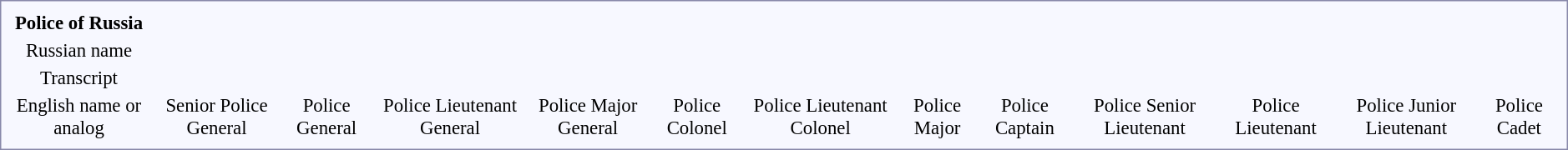<table style="border:1px solid #8888aa; background-color:#f7f8ff; padding:5px; font-size:95%; margin: 0px 12px 12px 0px;">
<tr style="text-align:center;">
<td> <strong>Police of Russia</strong></td>
<td colspan=2 rowspan=4></td>
<td colspan=2></td>
<td colspan=2></td>
<td colspan=2></td>
<td colspan=2></td>
<td colspan=2></td>
<td colspan=2></td>
<td colspan=2></td>
<td colspan=2></td>
<td colspan=2></td>
<td colspan=2></td>
<td colspan=2></td>
<td colspan=12></td>
</tr>
<tr style="text-align:center;">
<td>Russian name</td>
<td colspan=2></td>
<td colspan=2></td>
<td colspan=2></td>
<td colspan=2></td>
<td colspan=2></td>
<td colspan=2></td>
<td colspan=2></td>
<td colspan=2></td>
<td colspan=2></td>
<td colspan=2></td>
<td colspan=2></td>
<td colspan=12></td>
</tr>
<tr style="text-align:center;">
<td>Transcript</td>
<td colspan=2></td>
<td colspan=2></td>
<td colspan=2></td>
<td colspan=2></td>
<td colspan=2></td>
<td colspan=2></td>
<td colspan=2></td>
<td colspan=2></td>
<td colspan=2></td>
<td colspan=2></td>
<td colspan=2></td>
<td colspan=12></td>
</tr>
<tr style="text-align:center;">
<td>English name or analog</td>
<td colspan=2>Senior Police General</td>
<td colspan=2>Police General</td>
<td colspan=2>Police Lieutenant General</td>
<td colspan=2>Police Major General</td>
<td colspan=2>Police Colonel</td>
<td colspan=2>Police Lieutenant Colonel</td>
<td colspan=2>Police Major</td>
<td colspan=2>Police Captain</td>
<td colspan=2>Police Senior Lieutenant</td>
<td colspan=2>Police Lieutenant</td>
<td colspan=2>Police Junior Lieutenant</td>
<td colspan=12>Police Cadet</td>
</tr>
</table>
